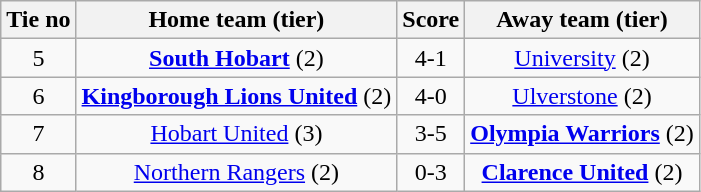<table class="wikitable" style="text-align:center">
<tr>
<th>Tie no</th>
<th>Home team (tier)</th>
<th>Score</th>
<th>Away team (tier)</th>
</tr>
<tr>
<td>5</td>
<td><strong><a href='#'>South Hobart</a></strong> (2)</td>
<td>4-1</td>
<td><a href='#'>University</a> (2)</td>
</tr>
<tr>
<td>6</td>
<td><strong><a href='#'>Kingborough Lions United</a></strong> (2)</td>
<td>4-0</td>
<td><a href='#'>Ulverstone</a> (2)</td>
</tr>
<tr>
<td>7</td>
<td><a href='#'>Hobart United</a> (3)</td>
<td>3-5</td>
<td><strong><a href='#'>Olympia Warriors</a></strong> (2)</td>
</tr>
<tr>
<td>8</td>
<td><a href='#'>Northern Rangers</a> (2)</td>
<td>0-3</td>
<td><strong><a href='#'>Clarence United</a></strong> (2)</td>
</tr>
</table>
